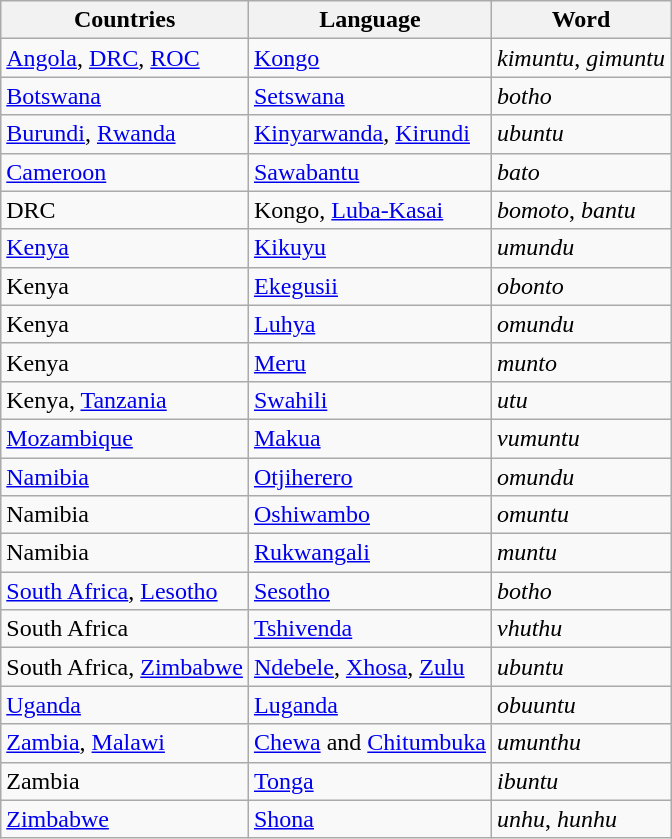<table class=wikitable>
<tr>
<th>Countries</th>
<th>Language</th>
<th>Word</th>
</tr>
<tr>
<td><a href='#'>Angola</a>, <a href='#'>DRC</a>, <a href='#'>ROC</a></td>
<td><a href='#'>Kongo</a></td>
<td><em>kimuntu</em>, <em>gimuntu</em></td>
</tr>
<tr>
<td><a href='#'>Botswana</a></td>
<td><a href='#'>Setswana</a></td>
<td><em>botho</em></td>
</tr>
<tr>
<td><a href='#'>Burundi</a>, <a href='#'>Rwanda</a></td>
<td><a href='#'>Kinyarwanda</a>, <a href='#'>Kirundi</a></td>
<td><em>ubuntu</em></td>
</tr>
<tr>
<td><a href='#'>Cameroon</a></td>
<td><a href='#'>Sawabantu</a></td>
<td><em>bato</em></td>
</tr>
<tr>
<td>DRC</td>
<td>Kongo, <a href='#'>Luba-Kasai</a></td>
<td><em>bomoto</em>, <em>bantu</em></td>
</tr>
<tr>
<td><a href='#'>Kenya</a></td>
<td><a href='#'>Kikuyu</a></td>
<td><em>umundu</em></td>
</tr>
<tr>
<td>Kenya</td>
<td><a href='#'>Ekegusii</a></td>
<td><em>obonto</em></td>
</tr>
<tr>
<td>Kenya</td>
<td><a href='#'>Luhya</a></td>
<td><em>omundu</em></td>
</tr>
<tr>
<td>Kenya</td>
<td><a href='#'>Meru</a></td>
<td><em>munto</em></td>
</tr>
<tr>
<td>Kenya, <a href='#'>Tanzania</a></td>
<td><a href='#'>Swahili</a></td>
<td><em>utu</em></td>
</tr>
<tr>
<td><a href='#'>Mozambique</a></td>
<td><a href='#'>Makua</a></td>
<td><em>vumuntu</em></td>
</tr>
<tr>
<td><a href='#'>Namibia</a></td>
<td><a href='#'>Otjiherero </a></td>
<td><em>omundu</em></td>
</tr>
<tr>
<td>Namibia</td>
<td><a href='#'>Oshiwambo </a></td>
<td><em>omuntu</em></td>
</tr>
<tr>
<td>Namibia</td>
<td><a href='#'>Rukwangali</a></td>
<td><em>muntu</em></td>
</tr>
<tr>
<td><a href='#'>South Africa</a>, <a href='#'>Lesotho</a></td>
<td><a href='#'>Sesotho</a></td>
<td><em>botho</em></td>
</tr>
<tr>
<td>South Africa</td>
<td><a href='#'>Tshivenda</a></td>
<td><em>vhuthu</em></td>
</tr>
<tr>
<td>South Africa, <a href='#'>Zimbabwe</a></td>
<td><a href='#'>Ndebele</a>, <a href='#'>Xhosa</a>, <a href='#'>Zulu</a></td>
<td><em>ubuntu</em></td>
</tr>
<tr>
<td><a href='#'>Uganda</a></td>
<td><a href='#'>Luganda</a></td>
<td><em>obuuntu</em></td>
</tr>
<tr>
<td><a href='#'>Zambia</a>, <a href='#'>Malawi</a></td>
<td><a href='#'>Chewa</a> and <a href='#'>Chitumbuka</a></td>
<td><em>umunthu</em></td>
</tr>
<tr>
<td>Zambia</td>
<td><a href='#'>Tonga</a></td>
<td><em>ibuntu</em></td>
</tr>
<tr>
<td><a href='#'>Zimbabwe</a></td>
<td><a href='#'>Shona</a></td>
<td><em>unhu</em>, <em>hunhu</em></td>
</tr>
</table>
